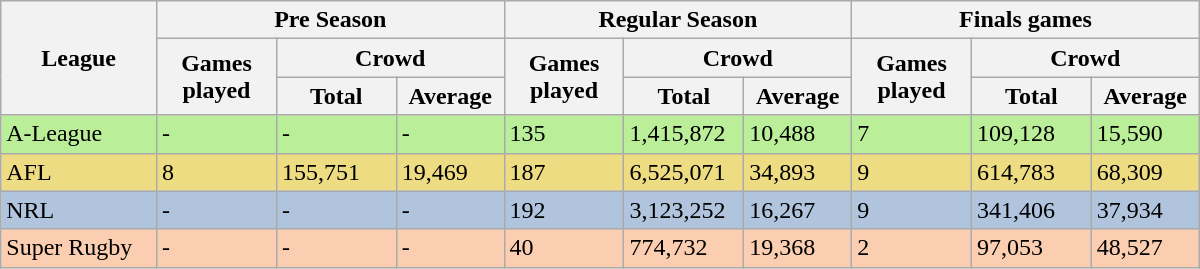<table class="wikitable"  style="margin:1em auto 1em auto; width:800px;">
<tr>
<th rowspan="3" style="width:13%;">League</th>
<th colspan="3" style="width:29%;">Pre Season</th>
<th colspan="3" style="width:29%;">Regular Season</th>
<th colspan="3" style="width:29%;">Finals games</th>
</tr>
<tr>
<th rowspan="2" style="width:10%;">Games played</th>
<th colspan="2" style="width:19%;">Crowd</th>
<th rowspan="2" style="width:10%;">Games played</th>
<th colspan="2" style="width:19%;">Crowd</th>
<th rowspan="2" style="width:10%;">Games played</th>
<th colspan="2" style="width:19%;">Crowd</th>
</tr>
<tr>
<th style="width:10%;">Total</th>
<th style="width:9%;">Average</th>
<th style="width:10%;">Total</th>
<th width=9%>Average</th>
<th style="width:10%;">Total</th>
<th style="width:9%;">Average</th>
</tr>
<tr style="background:#be9;">
<td>A-League</td>
<td>-</td>
<td>-</td>
<td>-</td>
<td>135</td>
<td>1,415,872</td>
<td>10,488</td>
<td>7</td>
<td>109,128</td>
<td>15,590</td>
</tr>
<tr style="background:#eedc82;">
<td>AFL</td>
<td>8</td>
<td>155,751</td>
<td>19,469</td>
<td>187</td>
<td>6,525,071</td>
<td>34,893</td>
<td>9</td>
<td>614,783</td>
<td>68,309</td>
</tr>
<tr style="background:#b0c4de;">
<td>NRL</td>
<td>-</td>
<td>-</td>
<td>-</td>
<td>192</td>
<td>3,123,252</td>
<td>16,267</td>
<td>9</td>
<td>341,406</td>
<td>37,934</td>
</tr>
<tr style="background:#fbceb1;">
<td>Super Rugby</td>
<td>-</td>
<td>-</td>
<td>-</td>
<td>40</td>
<td>774,732</td>
<td>19,368</td>
<td>2</td>
<td>97,053</td>
<td>48,527</td>
</tr>
</table>
